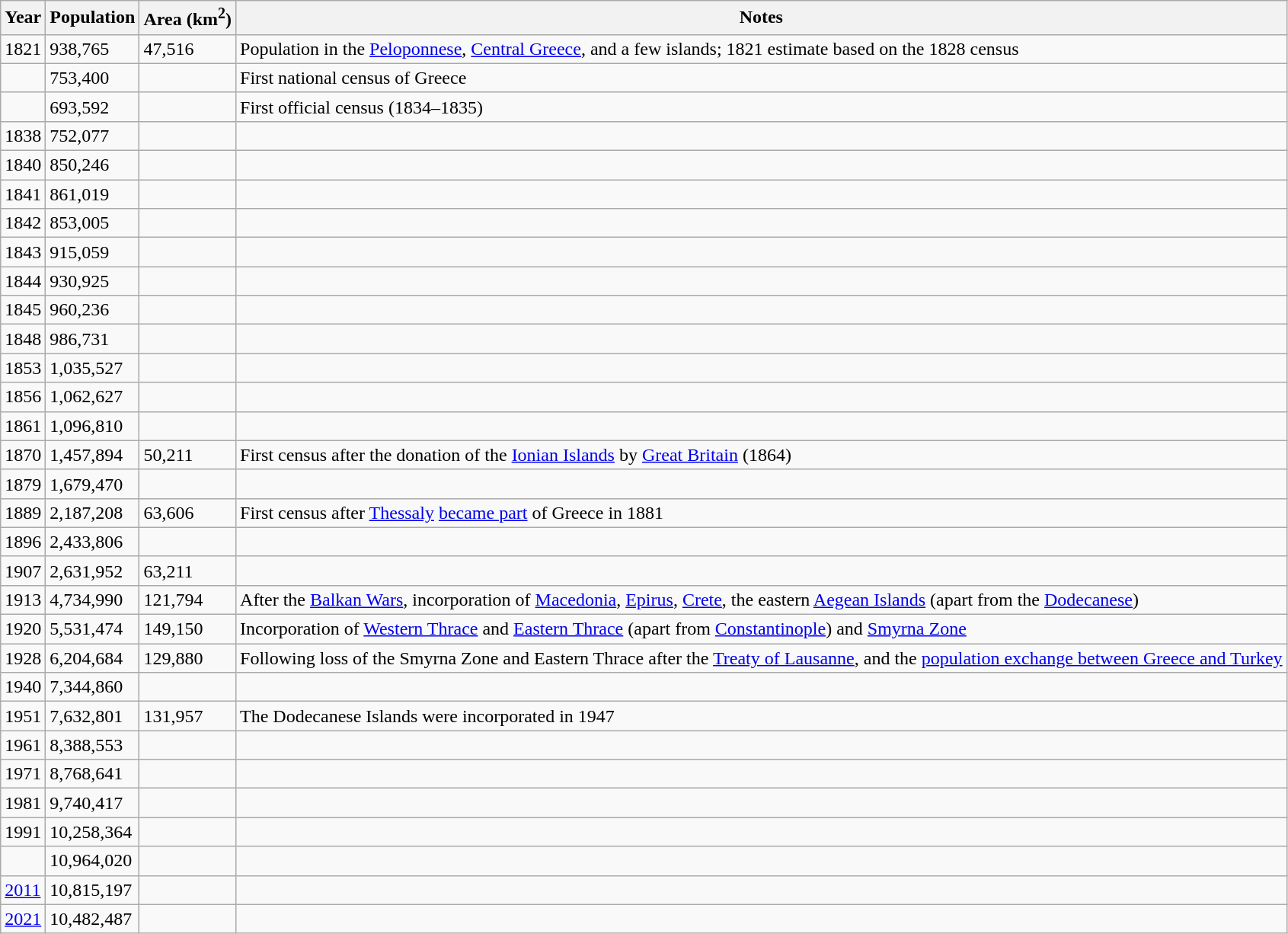<table class="wikitable">
<tr>
<th>Year</th>
<th>Population</th>
<th>Area (km<sup>2</sup>)</th>
<th>Notes</th>
</tr>
<tr>
<td>1821</td>
<td>938,765</td>
<td>47,516</td>
<td>Population in the <a href='#'>Peloponnese</a>, <a href='#'>Central Greece</a>, and a few islands; 1821 estimate based on the 1828 census</td>
</tr>
<tr>
<td></td>
<td>753,400</td>
<td></td>
<td>First national census of Greece</td>
</tr>
<tr>
<td></td>
<td>693,592</td>
<td></td>
<td>First official census (1834–1835)</td>
</tr>
<tr>
<td>1838</td>
<td>752,077</td>
<td></td>
<td></td>
</tr>
<tr>
<td>1840</td>
<td>850,246</td>
<td></td>
<td></td>
</tr>
<tr>
<td>1841</td>
<td>861,019</td>
<td></td>
<td></td>
</tr>
<tr>
<td>1842</td>
<td>853,005</td>
<td></td>
<td></td>
</tr>
<tr>
<td>1843</td>
<td>915,059</td>
<td></td>
<td></td>
</tr>
<tr>
<td>1844</td>
<td>930,925</td>
<td></td>
<td></td>
</tr>
<tr>
<td>1845</td>
<td>960,236</td>
<td></td>
<td></td>
</tr>
<tr>
<td>1848</td>
<td>986,731</td>
<td></td>
<td></td>
</tr>
<tr>
<td>1853</td>
<td>1,035,527</td>
<td></td>
<td></td>
</tr>
<tr>
<td>1856</td>
<td>1,062,627</td>
<td></td>
<td></td>
</tr>
<tr>
<td>1861</td>
<td>1,096,810</td>
<td></td>
<td></td>
</tr>
<tr>
<td>1870</td>
<td>1,457,894</td>
<td>50,211</td>
<td>First census after the donation of the <a href='#'>Ionian Islands</a> by <a href='#'>Great Britain</a> (1864)</td>
</tr>
<tr>
<td>1879</td>
<td>1,679,470</td>
<td></td>
<td></td>
</tr>
<tr>
<td>1889</td>
<td>2,187,208</td>
<td>63,606</td>
<td>First census after <a href='#'>Thessaly</a> <a href='#'>became part</a> of Greece in 1881</td>
</tr>
<tr>
<td>1896</td>
<td>2,433,806</td>
<td></td>
<td></td>
</tr>
<tr>
<td>1907</td>
<td>2,631,952</td>
<td>63,211</td>
<td></td>
</tr>
<tr>
<td>1913</td>
<td>4,734,990</td>
<td>121,794</td>
<td>After the <a href='#'>Balkan Wars</a>, incorporation of <a href='#'>Macedonia</a>, <a href='#'>Epirus</a>, <a href='#'>Crete</a>, the eastern <a href='#'>Aegean Islands</a> (apart from the <a href='#'>Dodecanese</a>)</td>
</tr>
<tr>
<td>1920</td>
<td>5,531,474</td>
<td>149,150</td>
<td>Incorporation of <a href='#'>Western Thrace</a> and <a href='#'>Eastern Thrace</a> (apart from <a href='#'>Constantinople</a>) and <a href='#'>Smyrna Zone</a></td>
</tr>
<tr>
<td>1928</td>
<td>6,204,684</td>
<td>129,880</td>
<td>Following loss of the Smyrna Zone and Eastern Thrace after the <a href='#'>Treaty of Lausanne</a>, and the <a href='#'>population exchange between Greece and Turkey</a></td>
</tr>
<tr>
<td>1940</td>
<td>7,344,860</td>
<td></td>
<td></td>
</tr>
<tr>
<td>1951</td>
<td>7,632,801</td>
<td>131,957</td>
<td>The Dodecanese Islands were incorporated in 1947</td>
</tr>
<tr>
<td>1961</td>
<td>8,388,553</td>
<td></td>
<td></td>
</tr>
<tr>
<td>1971</td>
<td>8,768,641</td>
<td></td>
<td></td>
</tr>
<tr>
<td>1981</td>
<td>9,740,417</td>
<td></td>
<td></td>
</tr>
<tr>
<td>1991</td>
<td>10,258,364</td>
<td></td>
<td></td>
</tr>
<tr>
<td></td>
<td>10,964,020</td>
<td></td>
<td></td>
</tr>
<tr>
<td><a href='#'>2011</a></td>
<td>10,815,197</td>
<td></td>
<td></td>
</tr>
<tr>
<td><a href='#'>2021</a></td>
<td>10,482,487</td>
<td></td>
<td></td>
</tr>
</table>
